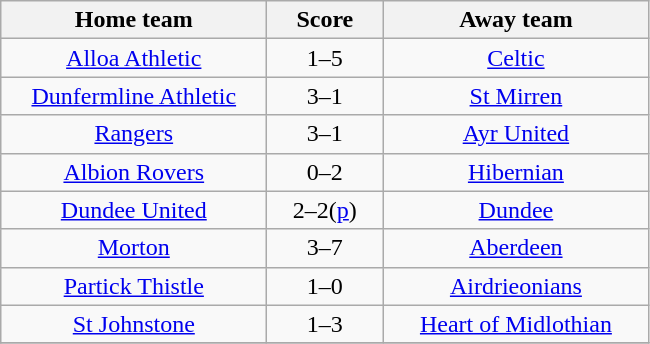<table class="wikitable" style="text-align: center">
<tr>
<th width=170>Home team</th>
<th width=70>Score</th>
<th width=170>Away team</th>
</tr>
<tr>
<td><a href='#'>Alloa Athletic</a></td>
<td>1–5</td>
<td><a href='#'>Celtic</a></td>
</tr>
<tr>
<td><a href='#'>Dunfermline Athletic</a></td>
<td>3–1</td>
<td><a href='#'>St Mirren</a></td>
</tr>
<tr>
<td><a href='#'>Rangers</a></td>
<td>3–1</td>
<td><a href='#'>Ayr United</a></td>
</tr>
<tr>
<td><a href='#'>Albion Rovers</a></td>
<td>0–2</td>
<td><a href='#'>Hibernian</a></td>
</tr>
<tr>
<td><a href='#'>Dundee United</a></td>
<td>2–2(<a href='#'>p</a>)</td>
<td><a href='#'>Dundee</a></td>
</tr>
<tr>
<td><a href='#'>Morton</a></td>
<td>3–7</td>
<td><a href='#'>Aberdeen</a></td>
</tr>
<tr>
<td><a href='#'>Partick Thistle</a></td>
<td>1–0</td>
<td><a href='#'>Airdrieonians</a></td>
</tr>
<tr>
<td><a href='#'>St Johnstone</a></td>
<td>1–3 </td>
<td><a href='#'>Heart of Midlothian</a></td>
</tr>
<tr>
</tr>
</table>
